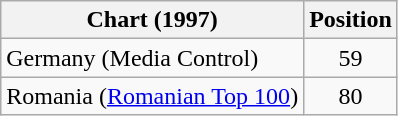<table class="wikitable sortable">
<tr>
<th>Chart (1997)</th>
<th>Position</th>
</tr>
<tr>
<td>Germany (Media Control)</td>
<td align="center">59</td>
</tr>
<tr>
<td>Romania (<a href='#'>Romanian Top 100</a>)</td>
<td align="center">80</td>
</tr>
</table>
